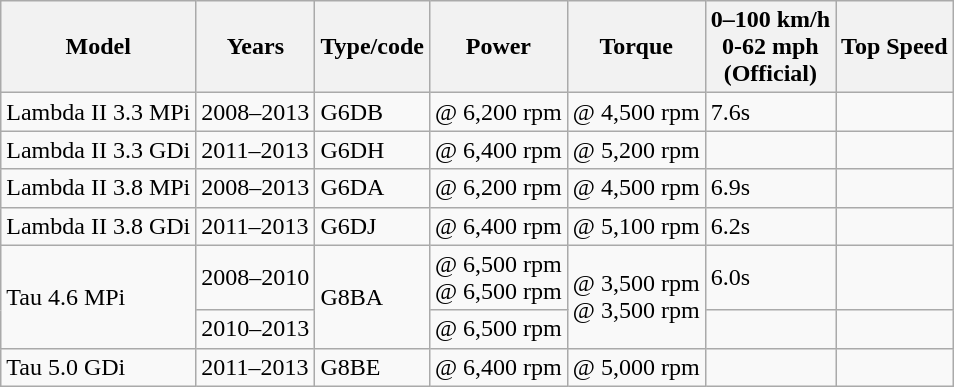<table class="wikitable sortable collapsible">
<tr>
<th>Model</th>
<th>Years</th>
<th>Type/code</th>
<th>Power</th>
<th>Torque</th>
<th>0–100 km/h<br>0-62 mph<br>(Official)</th>
<th>Top Speed</th>
</tr>
<tr>
<td>Lambda II 3.3 MPi</td>
<td>2008–2013</td>
<td> G6DB</td>
<td> @ 6,200 rpm</td>
<td> @ 4,500 rpm</td>
<td>7.6s</td>
<td></td>
</tr>
<tr>
<td>Lambda II 3.3 GDi</td>
<td>2011–2013</td>
<td> G6DH</td>
<td> @ 6,400 rpm</td>
<td> @ 5,200 rpm</td>
<td></td>
<td></td>
</tr>
<tr>
<td>Lambda II 3.8 MPi</td>
<td>2008–2013</td>
<td> G6DA</td>
<td> @ 6,200 rpm</td>
<td> @ 4,500 rpm</td>
<td>6.9s</td>
<td></td>
</tr>
<tr>
<td>Lambda II 3.8 GDi</td>
<td>2011–2013</td>
<td> G6DJ</td>
<td> @ 6,400 rpm</td>
<td> @ 5,100 rpm</td>
<td>6.2s</td>
<td></td>
</tr>
<tr>
<td rowspan=2>Tau 4.6 MPi</td>
<td>2008–2010</td>
<td rowspan=2> G8BA</td>
<td> @ 6,500 rpm<br> @ 6,500 rpm</td>
<td rowspan=2> @ 3,500 rpm<br> @ 3,500 rpm</td>
<td>6.0s</td>
<td></td>
</tr>
<tr>
<td>2010–2013</td>
<td> @ 6,500 rpm</td>
<td></td>
<td></td>
</tr>
<tr>
<td>Tau 5.0 GDi</td>
<td>2011–2013</td>
<td> G8BE</td>
<td> @ 6,400 rpm</td>
<td> @ 5,000 rpm</td>
<td></td>
<td></td>
</tr>
</table>
